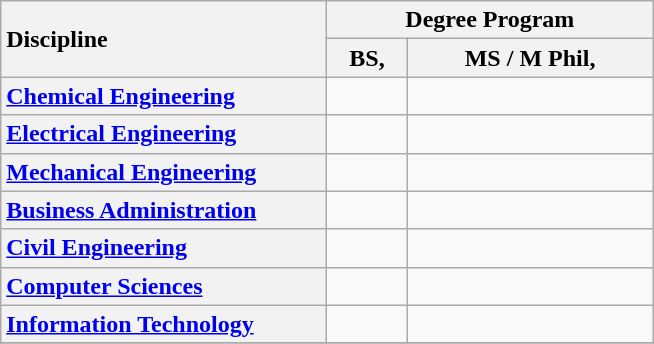<table class="wikitable" style="text-align:center;">
<tr>
<th rowspan="2" style="width:210px; text-align:left;">Discipline</th>
<th colspan="3" style="width:210px;">Degree Program</th>
</tr>
<tr>
<th>BS,</th>
<th>MS / M Phil,</th>
</tr>
<tr>
<th style="text-align:left"><a href='#'>Chemical Engineering</a></th>
<td></td>
<td></td>
</tr>
<tr>
<th style="text-align:left"><a href='#'>Electrical Engineering</a></th>
<td></td>
<td></td>
</tr>
<tr>
<th style="text-align:left"><a href='#'>Mechanical Engineering</a></th>
<td></td>
<td></td>
</tr>
<tr>
<th style="text-align:left"><a href='#'>Business Administration</a></th>
<td></td>
<td></td>
</tr>
<tr>
<th style="text-align:left"><a href='#'>Civil Engineering</a></th>
<td></td>
<td></td>
</tr>
<tr>
<th style="text-align:left"><a href='#'>Computer Sciences</a></th>
<td></td>
<td></td>
</tr>
<tr>
<th style="text-align:left"><a href='#'>Information Technology</a></th>
<td></td>
<td></td>
</tr>
<tr>
</tr>
</table>
